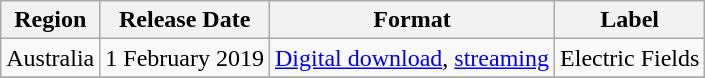<table class="wikitable">
<tr>
<th>Region</th>
<th>Release Date</th>
<th>Format</th>
<th>Label</th>
</tr>
<tr>
<td>Australia</td>
<td>1 February 2019</td>
<td><a href='#'>Digital download</a>, <a href='#'>streaming</a></td>
<td>Electric Fields</td>
</tr>
<tr>
</tr>
</table>
